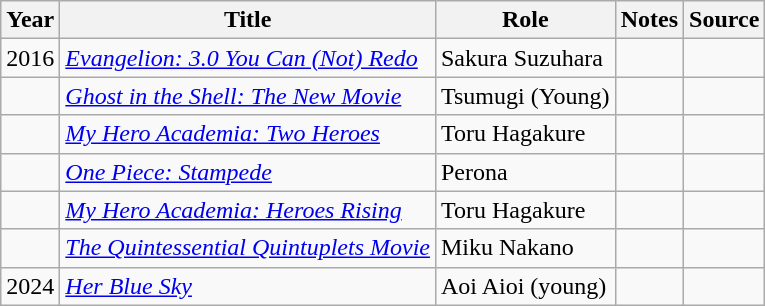<table class="wikitable sortable plainrowheaders">
<tr>
<th>Year</th>
<th>Title</th>
<th>Role</th>
<th class="unsortable">Notes</th>
<th class="unsortable">Source</th>
</tr>
<tr>
<td>2016</td>
<td><em><a href='#'>Evangelion: 3.0 You Can (Not) Redo</a></em></td>
<td>Sakura Suzuhara</td>
<td></td>
<td></td>
</tr>
<tr>
<td></td>
<td><em><a href='#'>Ghost in the Shell: The New Movie</a></em></td>
<td>Tsumugi (Young)</td>
<td></td>
<td></td>
</tr>
<tr>
<td></td>
<td><em><a href='#'>My Hero Academia: Two Heroes</a></em></td>
<td>Toru Hagakure</td>
<td></td>
<td></td>
</tr>
<tr>
<td></td>
<td><em><a href='#'>One Piece: Stampede</a></em></td>
<td>Perona</td>
<td></td>
<td></td>
</tr>
<tr>
<td></td>
<td><em><a href='#'>My Hero Academia: Heroes Rising</a></em></td>
<td>Toru Hagakure</td>
<td></td>
<td></td>
</tr>
<tr>
<td></td>
<td><em><a href='#'>The Quintessential Quintuplets Movie</a></em></td>
<td>Miku Nakano</td>
<td></td>
<td></td>
</tr>
<tr>
<td>2024</td>
<td><em><a href='#'>Her Blue Sky</a></em></td>
<td>Aoi Aioi (young)</td>
<td></td>
<td></td>
</tr>
</table>
